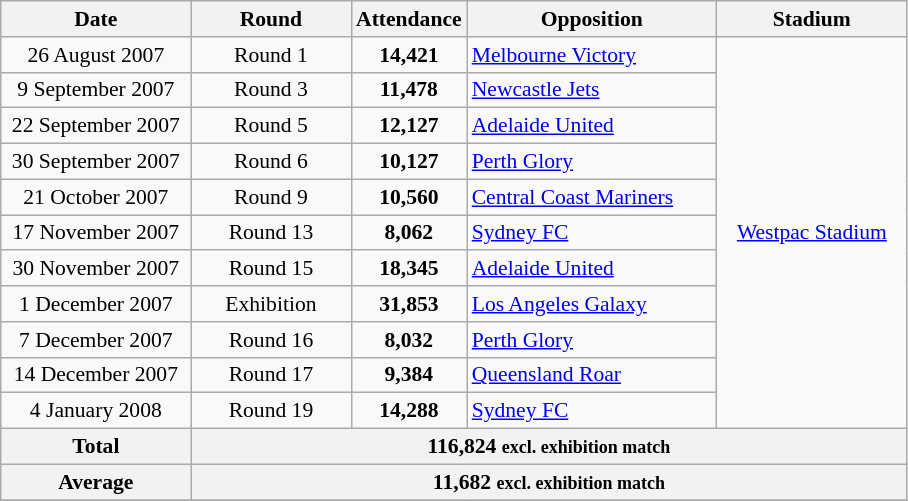<table class="wikitable" style="text-align: center; font-size:90%">
<tr>
<th width=120>Date</th>
<th width=100>Round</th>
<th width=70>Attendance</th>
<th width=160>Opposition</th>
<th width=120>Stadium</th>
</tr>
<tr>
<td>26 August 2007</td>
<td>Round 1</td>
<td><strong>14,421</strong></td>
<td align=left> <a href='#'>Melbourne Victory</a></td>
<td rowspan=11><a href='#'>Westpac Stadium</a></td>
</tr>
<tr>
<td>9 September 2007</td>
<td>Round 3</td>
<td><strong>11,478</strong></td>
<td align=left> <a href='#'>Newcastle Jets</a></td>
</tr>
<tr>
<td>22 September 2007</td>
<td>Round 5</td>
<td><strong>12,127</strong></td>
<td align=left> <a href='#'>Adelaide United</a></td>
</tr>
<tr>
<td>30 September 2007</td>
<td>Round 6</td>
<td><strong>10,127</strong></td>
<td align=left> <a href='#'>Perth Glory</a></td>
</tr>
<tr>
<td>21 October 2007</td>
<td>Round 9</td>
<td><strong>10,560</strong></td>
<td align=left> <a href='#'>Central Coast Mariners</a></td>
</tr>
<tr>
<td>17 November 2007</td>
<td>Round 13</td>
<td><strong>8,062</strong></td>
<td align=left> <a href='#'>Sydney FC</a></td>
</tr>
<tr>
<td>30 November 2007</td>
<td>Round 15</td>
<td><strong>18,345</strong></td>
<td align=left> <a href='#'>Adelaide United</a></td>
</tr>
<tr>
<td>1 December 2007</td>
<td>Exhibition</td>
<td><strong>31,853</strong></td>
<td align=left> <a href='#'>Los Angeles Galaxy</a></td>
</tr>
<tr>
<td>7 December 2007</td>
<td>Round 16</td>
<td><strong>8,032</strong></td>
<td align=left> <a href='#'>Perth Glory</a></td>
</tr>
<tr>
<td>14 December 2007</td>
<td>Round 17</td>
<td><strong>9,384</strong></td>
<td align=left> <a href='#'>Queensland Roar</a></td>
</tr>
<tr>
<td>4 January 2008</td>
<td>Round 19</td>
<td><strong>14,288</strong></td>
<td align=left> <a href='#'>Sydney FC</a></td>
</tr>
<tr>
<th>Total</th>
<th colspan=4>116,824 <small>excl. exhibition match</small></th>
</tr>
<tr>
<th>Average</th>
<th colspan=4>11,682 <small>excl. exhibition match</small></th>
</tr>
<tr>
</tr>
</table>
